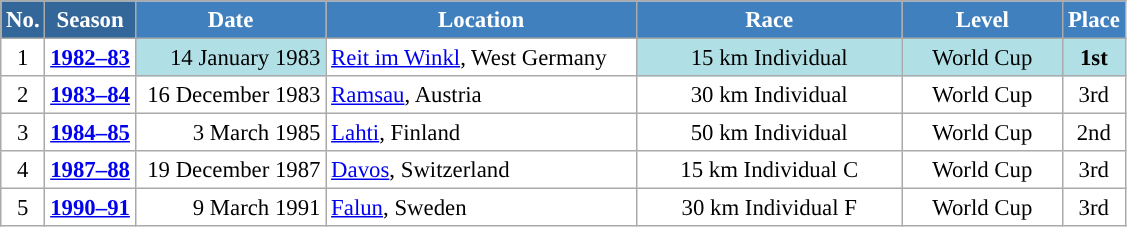<table class="wikitable sortable" style="font-size:95%; text-align:center; border:grey solid 1px; border-collapse:collapse; background:#ffffff;">
<tr style="background:#efefef;">
<th style="background-color:#369; color:white;">No.</th>
<th style="background-color:#369; color:white;">Season</th>
<th style="background-color:#4180be; color:white; width:120px;">Date</th>
<th style="background-color:#4180be; color:white; width:200px;">Location</th>
<th style="background-color:#4180be; color:white; width:170px;">Race</th>
<th style="background-color:#4180be; color:white; width:100px;">Level</th>
<th style="background-color:#4180be; color:white;">Place</th>
</tr>
<tr>
<td align=center>1</td>
<td rowspan=1 align=center><strong><a href='#'>1982–83</a></strong></td>
<td bgcolor="#BOEOE6" align=right>14 January 1983</td>
<td align=left> <a href='#'>Reit im Winkl</a>, West Germany</td>
<td bgcolor="#BOEOE6">15 km Individual</td>
<td bgcolor="#BOEOE6">World Cup</td>
<td bgcolor="#BOEOE6"><strong>1st</strong></td>
</tr>
<tr>
<td align=center>2</td>
<td rowspan=1 align=center><strong><a href='#'>1983–84</a></strong></td>
<td align=right>16 December 1983</td>
<td align=left> <a href='#'>Ramsau</a>, Austria</td>
<td>30 km Individual</td>
<td>World Cup</td>
<td>3rd</td>
</tr>
<tr>
<td align=center>3</td>
<td rowspan=1 align=center><strong><a href='#'>1984–85</a></strong></td>
<td align=right>3 March 1985</td>
<td align=left> <a href='#'>Lahti</a>, Finland</td>
<td>50 km Individual</td>
<td>World Cup</td>
<td>2nd</td>
</tr>
<tr>
<td align=center>4</td>
<td rowspan=1 align=center><strong><a href='#'>1987–88</a></strong></td>
<td align=right>19 December 1987</td>
<td align=left> <a href='#'>Davos</a>, Switzerland</td>
<td>15 km Individual C</td>
<td>World Cup</td>
<td>3rd</td>
</tr>
<tr>
<td align=center>5</td>
<td rowspan=1 align=center><strong><a href='#'>1990–91</a></strong></td>
<td align=right>9 March 1991</td>
<td align=left> <a href='#'>Falun</a>, Sweden</td>
<td>30 km Individual F</td>
<td>World Cup</td>
<td>3rd</td>
</tr>
</table>
